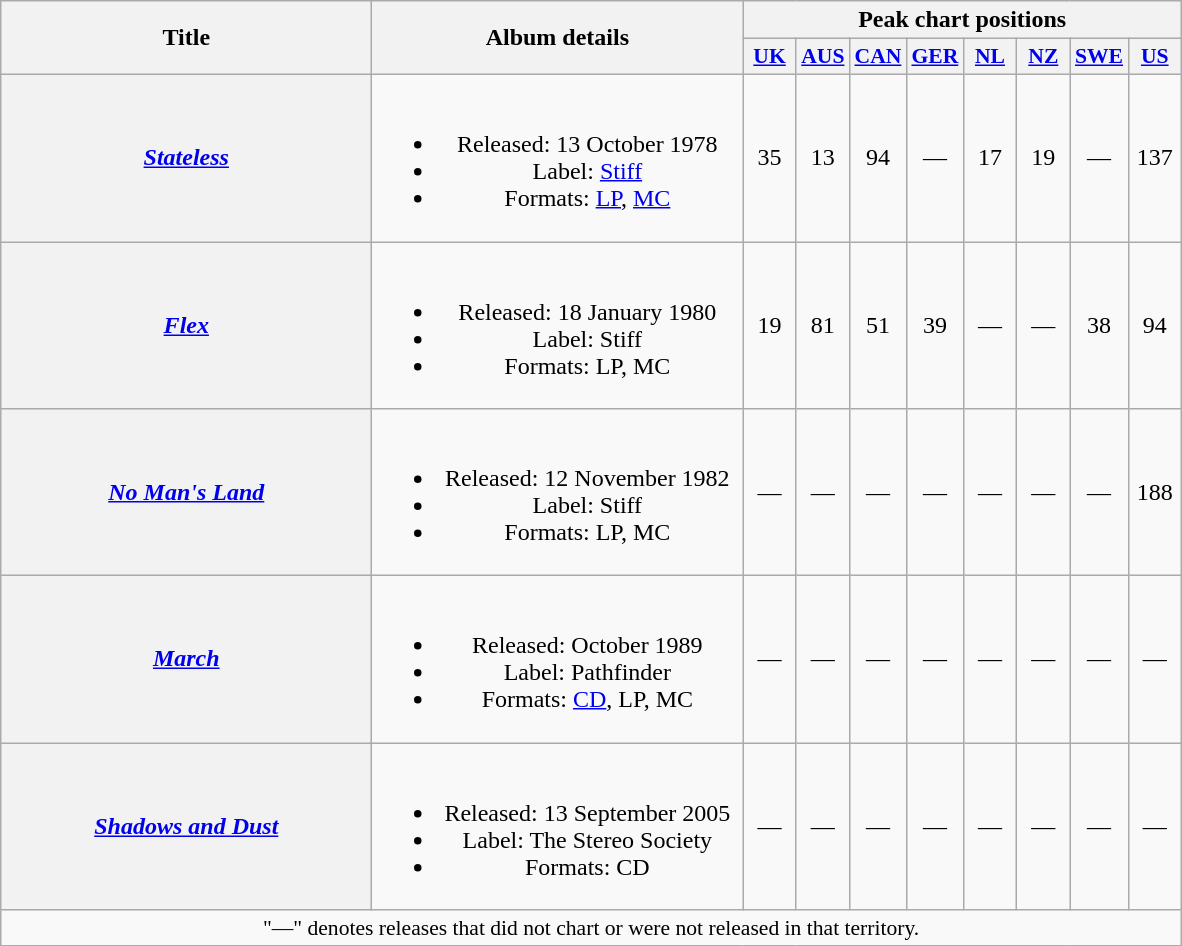<table class="wikitable plainrowheaders" style="text-align:center;">
<tr>
<th rowspan="2" scope="col" style="width:15em;">Title</th>
<th rowspan="2" scope="col" style="width:15em;">Album details</th>
<th colspan="8">Peak chart positions</th>
</tr>
<tr>
<th scope="col" style="width:2em;font-size:90%;"><a href='#'>UK</a><br></th>
<th scope="col" style="width:2em;font-size:90%;"><a href='#'>AUS</a><br></th>
<th scope="col" style="width:2em;font-size:90%;"><a href='#'>CAN</a><br></th>
<th scope="col" style="width:2em;font-size:90%;"><a href='#'>GER</a><br></th>
<th scope="col" style="width:2em;font-size:90%;"><a href='#'>NL</a><br></th>
<th scope="col" style="width:2em;font-size:90%;"><a href='#'>NZ</a><br></th>
<th scope="col" style="width:2em;font-size:90%;"><a href='#'>SWE</a><br></th>
<th scope="col" style="width:2em;font-size:90%;"><a href='#'>US</a><br></th>
</tr>
<tr>
<th scope="row"><em><a href='#'>Stateless</a></em></th>
<td><br><ul><li>Released: 13 October 1978</li><li>Label: <a href='#'>Stiff</a></li><li>Formats: <a href='#'>LP</a>, <a href='#'>MC</a></li></ul></td>
<td>35</td>
<td>13</td>
<td>94</td>
<td>—</td>
<td>17</td>
<td>19</td>
<td>—</td>
<td>137</td>
</tr>
<tr>
<th scope="row"><em><a href='#'>Flex</a></em></th>
<td><br><ul><li>Released: 18 January 1980</li><li>Label: Stiff</li><li>Formats: LP, MC</li></ul></td>
<td>19</td>
<td>81</td>
<td>51</td>
<td>39</td>
<td>—</td>
<td>—</td>
<td>38</td>
<td>94</td>
</tr>
<tr>
<th scope="row"><em><a href='#'>No Man's Land</a></em></th>
<td><br><ul><li>Released: 12 November 1982</li><li>Label: Stiff</li><li>Formats: LP, MC</li></ul></td>
<td>—</td>
<td>—</td>
<td>—</td>
<td>—</td>
<td>—</td>
<td>—</td>
<td>—</td>
<td>188</td>
</tr>
<tr>
<th scope="row"><em><a href='#'>March</a></em></th>
<td><br><ul><li>Released: October 1989</li><li>Label: Pathfinder</li><li>Formats: <a href='#'>CD</a>, LP, MC</li></ul></td>
<td>—</td>
<td>—</td>
<td>—</td>
<td>—</td>
<td>—</td>
<td>—</td>
<td>—</td>
<td>—</td>
</tr>
<tr>
<th scope="row"><em><a href='#'>Shadows and Dust</a></em></th>
<td><br><ul><li>Released: 13 September 2005</li><li>Label: The Stereo Society</li><li>Formats: CD</li></ul></td>
<td>—</td>
<td>—</td>
<td>—</td>
<td>—</td>
<td>—</td>
<td>—</td>
<td>—</td>
<td>—</td>
</tr>
<tr>
<td colspan="10" style="font-size:90%">"—" denotes releases that did not chart or were not released in that territory.</td>
</tr>
</table>
